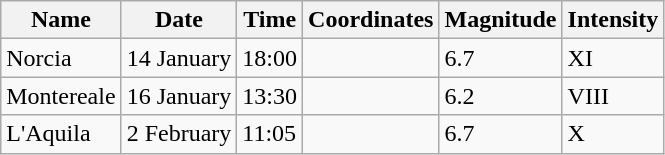<table class=wikitable>
<tr>
<th>Name</th>
<th>Date</th>
<th>Time</th>
<th>Coordinates</th>
<th>Magnitude</th>
<th>Intensity</th>
</tr>
<tr>
<td>Norcia</td>
<td>14 January</td>
<td>18:00</td>
<td></td>
<td>6.7</td>
<td>XI</td>
</tr>
<tr>
<td>Montereale</td>
<td>16 January</td>
<td>13:30</td>
<td></td>
<td>6.2</td>
<td>VIII</td>
</tr>
<tr>
<td>L'Aquila</td>
<td>2 February</td>
<td>11:05</td>
<td></td>
<td>6.7</td>
<td>X</td>
</tr>
</table>
